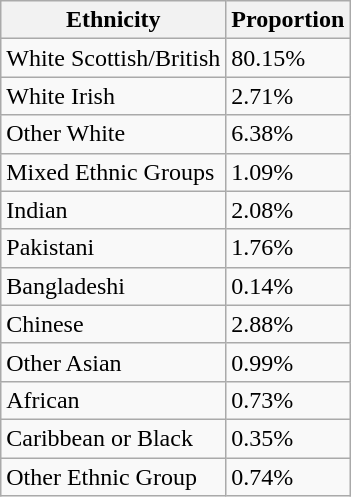<table class="wikitable">
<tr>
<th>Ethnicity</th>
<th>Proportion</th>
</tr>
<tr>
<td>White Scottish/British</td>
<td>80.15%</td>
</tr>
<tr>
<td>White Irish</td>
<td>2.71%</td>
</tr>
<tr>
<td>Other White</td>
<td>6.38%</td>
</tr>
<tr>
<td>Mixed Ethnic Groups</td>
<td>1.09%</td>
</tr>
<tr>
<td>Indian</td>
<td>2.08%</td>
</tr>
<tr>
<td>Pakistani</td>
<td>1.76%</td>
</tr>
<tr>
<td>Bangladeshi</td>
<td>0.14%</td>
</tr>
<tr>
<td>Chinese</td>
<td>2.88%</td>
</tr>
<tr>
<td>Other Asian</td>
<td>0.99%</td>
</tr>
<tr>
<td>African</td>
<td>0.73%</td>
</tr>
<tr>
<td>Caribbean or Black</td>
<td>0.35%</td>
</tr>
<tr>
<td>Other Ethnic Group</td>
<td>0.74%</td>
</tr>
</table>
